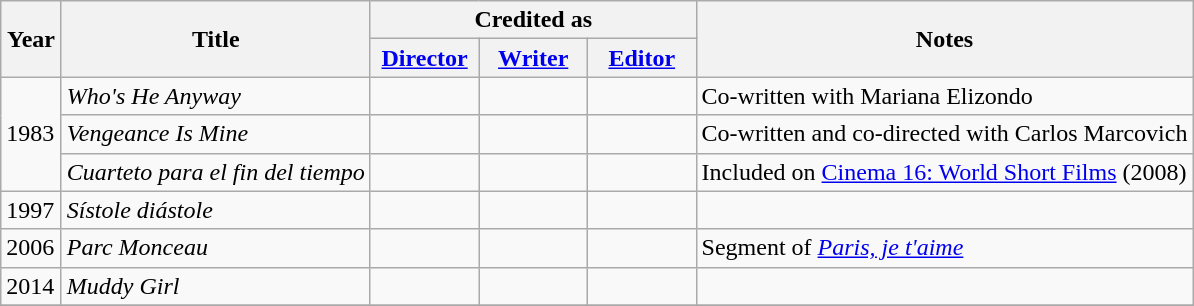<table class="wikitable">
<tr>
<th rowspan="2" style="width:33px;">Year</th>
<th rowspan="2">Title</th>
<th colspan="3">Credited as</th>
<th rowspan="2">Notes</th>
</tr>
<tr>
<th width=65><a href='#'>Director</a></th>
<th width=65><a href='#'>Writer</a></th>
<th width=65><a href='#'>Editor</a></th>
</tr>
<tr>
<td rowspan=3>1983</td>
<td><em>Who's He Anyway</em></td>
<td></td>
<td></td>
<td></td>
<td>Co-written with Mariana Elizondo</td>
</tr>
<tr>
<td><em>Vengeance Is Mine</em></td>
<td></td>
<td></td>
<td></td>
<td>Co-written and co-directed with Carlos Marcovich</td>
</tr>
<tr>
<td><em>Cuarteto para el fin del tiempo</em></td>
<td></td>
<td></td>
<td></td>
<td>Included on <a href='#'>Cinema 16: World Short Films</a> (2008)</td>
</tr>
<tr>
<td>1997</td>
<td><em>Sístole diástole</em></td>
<td></td>
<td></td>
<td></td>
<td></td>
</tr>
<tr>
<td>2006</td>
<td><em>Parc Monceau</em></td>
<td></td>
<td></td>
<td></td>
<td>Segment of <em><a href='#'>Paris, je t'aime</a></em></td>
</tr>
<tr>
<td>2014</td>
<td><em>Muddy Girl</em></td>
<td></td>
<td></td>
<td></td>
<td></td>
</tr>
<tr>
</tr>
</table>
